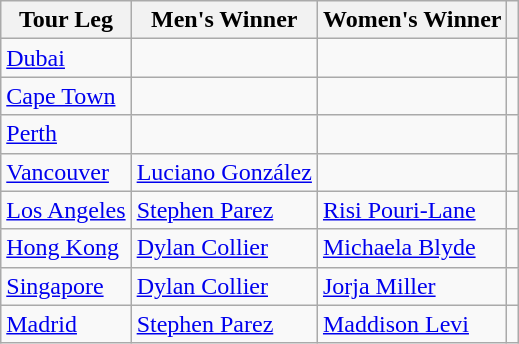<table class="wikitable sortable">
<tr>
<th>Tour Leg</th>
<th>Men's Winner</th>
<th>Women's Winner</th>
<th></th>
</tr>
<tr>
<td><a href='#'>Dubai</a></td>
<td> </td>
<td> </td>
<td align="center"></td>
</tr>
<tr>
<td><a href='#'>Cape Town</a></td>
<td> </td>
<td> </td>
<td align="center"></td>
</tr>
<tr>
<td><a href='#'>Perth</a></td>
<td> </td>
<td> </td>
<td align="center"></td>
</tr>
<tr>
<td><a href='#'>Vancouver</a></td>
<td> <a href='#'>Luciano González</a></td>
<td> </td>
<td align="center"></td>
</tr>
<tr>
<td><a href='#'>Los Angeles</a></td>
<td> <a href='#'>Stephen Parez</a></td>
<td> <a href='#'>Risi Pouri-Lane</a></td>
<td align="center"></td>
</tr>
<tr>
<td><a href='#'>Hong Kong</a></td>
<td> <a href='#'>Dylan Collier</a></td>
<td> <a href='#'>Michaela Blyde</a></td>
<td align="center"></td>
</tr>
<tr>
<td><a href='#'>Singapore</a></td>
<td> <a href='#'>Dylan Collier</a></td>
<td> <a href='#'>Jorja Miller</a></td>
<td align="center"></td>
</tr>
<tr>
<td><a href='#'>Madrid</a></td>
<td> <a href='#'>Stephen Parez</a></td>
<td> <a href='#'>Maddison Levi</a></td>
<td align="center"></td>
</tr>
</table>
